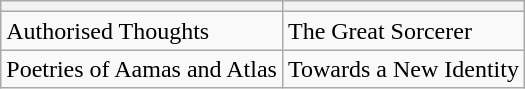<table class="wikitable">
<tr>
<th></th>
<th></th>
</tr>
<tr>
<td>Authorised Thoughts</td>
<td>The Great Sorcerer</td>
</tr>
<tr>
<td>Poetries of Aamas and Atlas</td>
<td>Towards a New Identity</td>
</tr>
</table>
